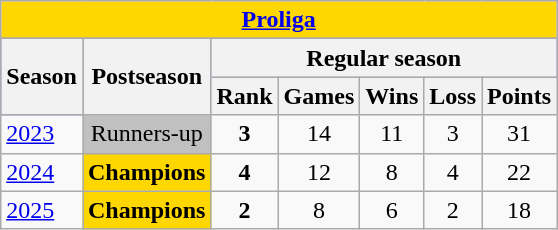<table class="wikitable">
<tr>
<th colspan="7" style="background:#FFD700;"><span><a href='#'>Proliga</a></span></th>
</tr>
<tr>
</tr>
<tr bgcolor="#7070ff">
<th rowspan="2">Season</th>
<th rowspan="2">Postseason</th>
<th colspan="5">Regular season</th>
</tr>
<tr>
<th>Rank</th>
<th>Games</th>
<th>Wins</th>
<th>Loss</th>
<th>Points</th>
</tr>
<tr>
<td><a href='#'>2023</a></td>
<td align="center" bgcolor="silver">Runners-up</td>
<td align="center"><strong>3</strong></td>
<td align="center">14</td>
<td align="center">11</td>
<td align="center">3</td>
<td align="center">31</td>
</tr>
<tr>
<td><a href='#'>2024</a></td>
<td align="center" bgcolor="gold"><strong>Champions</strong></td>
<td align="center"><strong>4</strong></td>
<td align="center">12</td>
<td align="center">8</td>
<td align="center">4</td>
<td align="center">22</td>
</tr>
<tr>
<td><a href='#'>2025</a></td>
<td align="center" bgcolor="gold"><strong>Champions</strong></td>
<td align="center"><strong>2</strong></td>
<td align="center">8</td>
<td align="center">6</td>
<td align="center">2</td>
<td align="center">18</td>
</tr>
</table>
